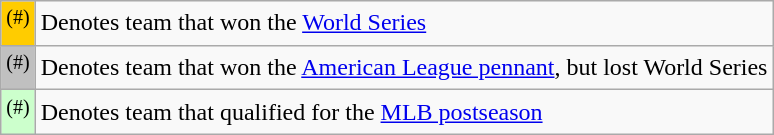<table class="wikitable">
<tr>
<td bgcolor=#FFCC00 align=center width=10px><sup>(#)</sup></td>
<td>Denotes team that won the <a href='#'>World Series</a></td>
</tr>
<tr>
<td bgcolor=#C0C0C0 align=center width=10px><sup>(#)</sup></td>
<td>Denotes team that won the <a href='#'>American League pennant</a>, but lost World Series</td>
</tr>
<tr>
<td bgcolor=#CCFFCC align=center width=10px><sup>(#)</sup></td>
<td>Denotes team that qualified for the <a href='#'>MLB postseason</a></td>
</tr>
</table>
